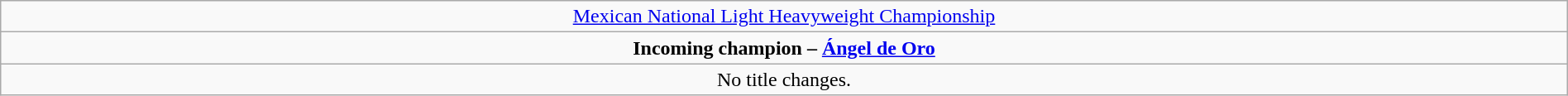<table class="wikitable" style="text-align:center; width:100%;">
<tr>
<td style="text-align: center;"><a href='#'>Mexican National Light Heavyweight Championship</a></td>
</tr>
<tr>
<td style="text-align: center;"><strong>Incoming champion – <a href='#'>Ángel de Oro</a></strong></td>
</tr>
<tr>
<td>No title changes.</td>
</tr>
</table>
